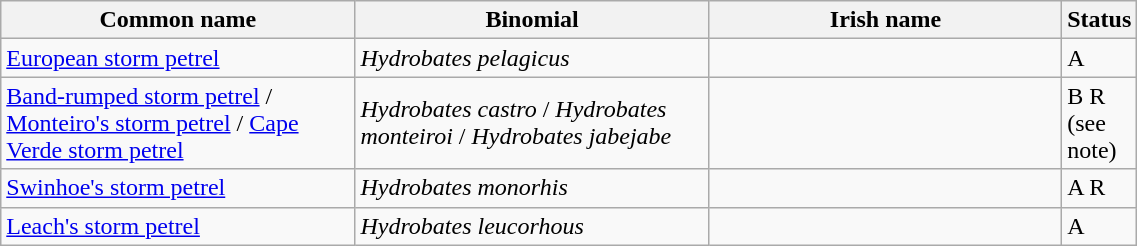<table width=60% class="wikitable">
<tr>
<th width=32%>Common name</th>
<th width=32%>Binomial</th>
<th width=32%>Irish name</th>
<th width=4%>Status</th>
</tr>
<tr>
<td><a href='#'>European storm petrel</a></td>
<td><em>Hydrobates pelagicus</em></td>
<td></td>
<td>A</td>
</tr>
<tr>
<td><a href='#'>Band-rumped storm petrel</a> / <a href='#'>Monteiro's storm petrel</a> / <a href='#'>Cape Verde storm petrel</a></td>
<td><em>Hydrobates castro</em> / <em>Hydrobates monteiroi</em> / <em>Hydrobates jabejabe</em></td>
<td></td>
<td>B R (see note)</td>
</tr>
<tr>
<td><a href='#'>Swinhoe's storm petrel</a></td>
<td><em>Hydrobates monorhis</em></td>
<td></td>
<td>A R</td>
</tr>
<tr>
<td><a href='#'>Leach's storm petrel</a></td>
<td><em>Hydrobates leucorhous</em></td>
<td></td>
<td>A</td>
</tr>
</table>
